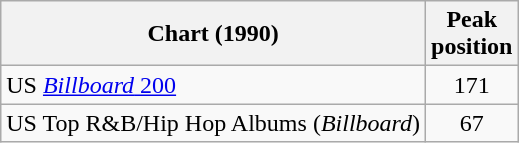<table class="wikitable">
<tr>
<th>Chart (1990)</th>
<th>Peak<br>position</th>
</tr>
<tr>
<td>US <a href='#'><em>Billboard</em> 200</a></td>
<td align="center">171</td>
</tr>
<tr>
<td>US Top R&B/Hip Hop Albums (<em>Billboard</em>)</td>
<td align="center">67</td>
</tr>
</table>
